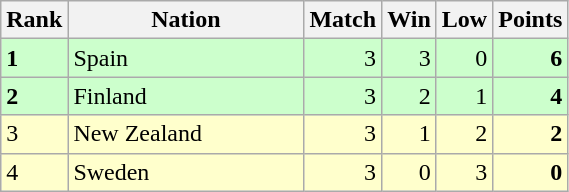<table class="wikitable">
<tr>
<th width=20>Rank</th>
<th width=150>Nation</th>
<th width=20>Match</th>
<th width=20>Win</th>
<th width=20>Low</th>
<th width=20>Points</th>
</tr>
<tr align="right" style="background:#ccffcc;">
<td align="left"><strong>1</strong></td>
<td align="left"> Spain</td>
<td>3</td>
<td>3</td>
<td>0</td>
<td><strong>6</strong></td>
</tr>
<tr align="right" style="background:#ccffcc;">
<td align="left"><strong>2</strong></td>
<td align="left"> Finland</td>
<td>3</td>
<td>2</td>
<td>1</td>
<td><strong>4</strong></td>
</tr>
<tr align="right" style="background:#ffffcc;">
<td align="left">3</td>
<td align="left"> New Zealand</td>
<td>3</td>
<td>1</td>
<td>2</td>
<td><strong>2</strong></td>
</tr>
<tr align="right" style="background:#ffffcc;">
<td align="left">4</td>
<td align="left"> Sweden</td>
<td>3</td>
<td>0</td>
<td>3</td>
<td><strong>0</strong></td>
</tr>
</table>
